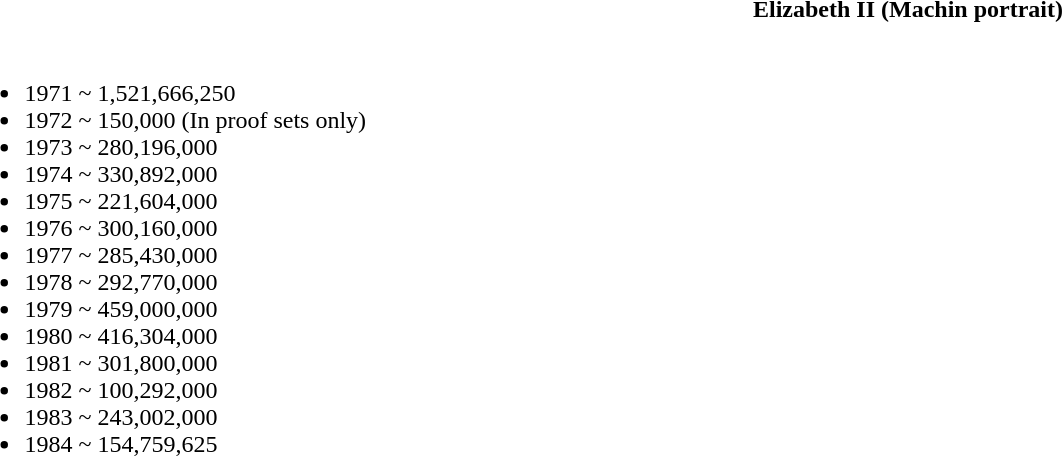<table class="toccolours collapsible " style="width:100%; background:inherit">
<tr>
<th>Elizabeth II (Machin portrait)</th>
</tr>
<tr>
<td><br><ul><li>1971 ~ 1,521,666,250</li><li>1972 ~ 150,000 (In proof sets only)</li><li>1973 ~ 280,196,000</li><li>1974 ~ 330,892,000</li><li>1975 ~ 221,604,000</li><li>1976 ~ 300,160,000</li><li>1977 ~ 285,430,000</li><li>1978 ~ 292,770,000</li><li>1979 ~ 459,000,000</li><li>1980 ~ 416,304,000</li><li>1981 ~ 301,800,000</li><li>1982 ~ 100,292,000</li><li>1983 ~ 243,002,000</li><li>1984 ~ 154,759,625</li></ul></td>
</tr>
</table>
